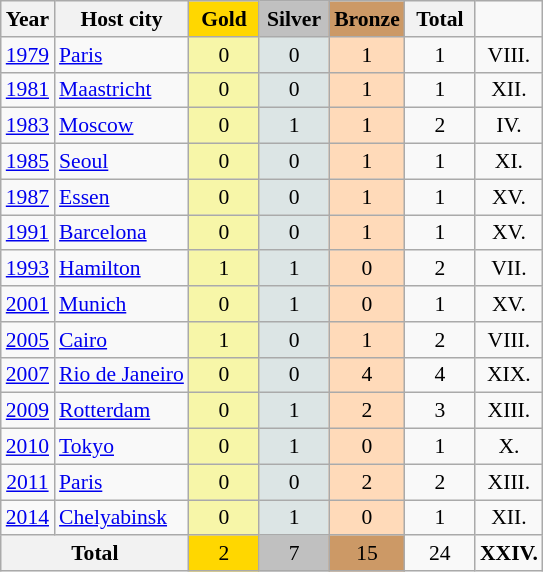<table class="wikitable" style="text-align:center; font-size:90%;">
<tr>
<th>Year</th>
<th>Host city</th>
<td width=40 bgcolor=gold align="center"><strong>Gold</strong></td>
<td width=40 bgcolor=silver align="center"><strong>Silver</strong></td>
<td width=4 bgcolor=#cc9966 align="center"><strong>Bronze</strong></td>
<th width=40>Total</th>
</tr>
<tr align="center">
<td><a href='#'>1979</a></td>
<td align="left"> <a href='#'>Paris</a></td>
<td style="background:#F7F6A8;">0</td>
<td style="background:#DCE5E5;">0</td>
<td style="background:#FFDAB9;">1</td>
<td>1</td>
<td>VIII.</td>
</tr>
<tr align="center">
<td><a href='#'>1981</a></td>
<td align="left"> <a href='#'>Maastricht</a></td>
<td style="background:#F7F6A8;">0</td>
<td style="background:#DCE5E5;">0</td>
<td style="background:#FFDAB9;">1</td>
<td>1</td>
<td>XII.</td>
</tr>
<tr align="center">
<td><a href='#'>1983</a></td>
<td align="left"> <a href='#'>Moscow</a></td>
<td style="background:#F7F6A8;">0</td>
<td style="background:#DCE5E5;">1</td>
<td style="background:#FFDAB9;">1</td>
<td>2</td>
<td>IV.</td>
</tr>
<tr align="center">
<td><a href='#'>1985</a></td>
<td align="left"> <a href='#'>Seoul</a></td>
<td style="background:#F7F6A8;">0</td>
<td style="background:#DCE5E5;">0</td>
<td style="background:#FFDAB9;">1</td>
<td>1</td>
<td>XI.</td>
</tr>
<tr align="center">
<td><a href='#'>1987</a></td>
<td align="left"> <a href='#'>Essen</a></td>
<td style="background:#F7F6A8;">0</td>
<td style="background:#DCE5E5;">0</td>
<td style="background:#FFDAB9;">1</td>
<td>1</td>
<td>XV.</td>
</tr>
<tr align="center">
<td><a href='#'>1991</a></td>
<td align="left"> <a href='#'>Barcelona</a></td>
<td style="background:#F7F6A8;">0</td>
<td style="background:#DCE5E5;">0</td>
<td style="background:#FFDAB9;">1</td>
<td>1</td>
<td>XV.</td>
</tr>
<tr align="center">
<td><a href='#'>1993</a></td>
<td align="left"> <a href='#'>Hamilton</a></td>
<td style="background:#F7F6A8;">1</td>
<td style="background:#DCE5E5;">1</td>
<td style="background:#FFDAB9;">0</td>
<td>2</td>
<td>VII.</td>
</tr>
<tr align="center">
<td><a href='#'>2001</a></td>
<td align="left"> <a href='#'>Munich</a></td>
<td style="background:#F7F6A8;">0</td>
<td style="background:#DCE5E5;">1</td>
<td style="background:#FFDAB9;">0</td>
<td>1</td>
<td>XV.</td>
</tr>
<tr align="center">
<td><a href='#'>2005</a></td>
<td align="left"> <a href='#'>Cairo</a></td>
<td style="background:#F7F6A8;">1</td>
<td style="background:#DCE5E5;">0</td>
<td style="background:#FFDAB9;">1</td>
<td>2</td>
<td>VIII.</td>
</tr>
<tr align="center">
<td><a href='#'>2007</a></td>
<td align="left"> <a href='#'>Rio de Janeiro</a></td>
<td style="background:#F7F6A8;">0</td>
<td style="background:#DCE5E5;">0</td>
<td style="background:#FFDAB9;">4</td>
<td>4</td>
<td>XIX.</td>
</tr>
<tr align="center">
<td><a href='#'>2009</a></td>
<td align="left"> <a href='#'>Rotterdam</a></td>
<td style="background:#F7F6A8;">0</td>
<td style="background:#DCE5E5;">1</td>
<td style="background:#FFDAB9;">2</td>
<td>3</td>
<td>XIII.</td>
</tr>
<tr align="center">
<td><a href='#'>2010</a></td>
<td align="left"> <a href='#'>Tokyo</a></td>
<td style="background:#F7F6A8;">0</td>
<td style="background:#DCE5E5;">1</td>
<td style="background:#FFDAB9;">0</td>
<td>1</td>
<td>X.</td>
</tr>
<tr align="center">
<td><a href='#'>2011</a></td>
<td align="left"> <a href='#'>Paris</a></td>
<td style="background:#F7F6A8;">0</td>
<td style="background:#DCE5E5;">0</td>
<td style="background:#FFDAB9;">2</td>
<td>2</td>
<td>XIII.</td>
</tr>
<tr align="center">
<td><a href='#'>2014</a></td>
<td align="left"> <a href='#'>Chelyabinsk</a></td>
<td style="background:#F7F6A8;">0</td>
<td style="background:#DCE5E5;">1</td>
<td style="background:#FFDAB9;">0</td>
<td>1</td>
<td>XII.</td>
</tr>
<tr align="center">
<th colspan=2>Total</th>
<td style="background:gold;">2</td>
<td style="background:silver;">7</td>
<td style="background:#CC9966;">15</td>
<td>24</td>
<td><strong>XXIV.</strong></td>
</tr>
</table>
